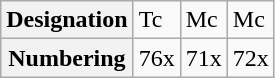<table class="wikitable">
<tr>
<th>Designation</th>
<td>Tc</td>
<td>Mc</td>
<td>Mc</td>
</tr>
<tr>
<th>Numbering</th>
<td>76x</td>
<td>71x</td>
<td>72x</td>
</tr>
</table>
